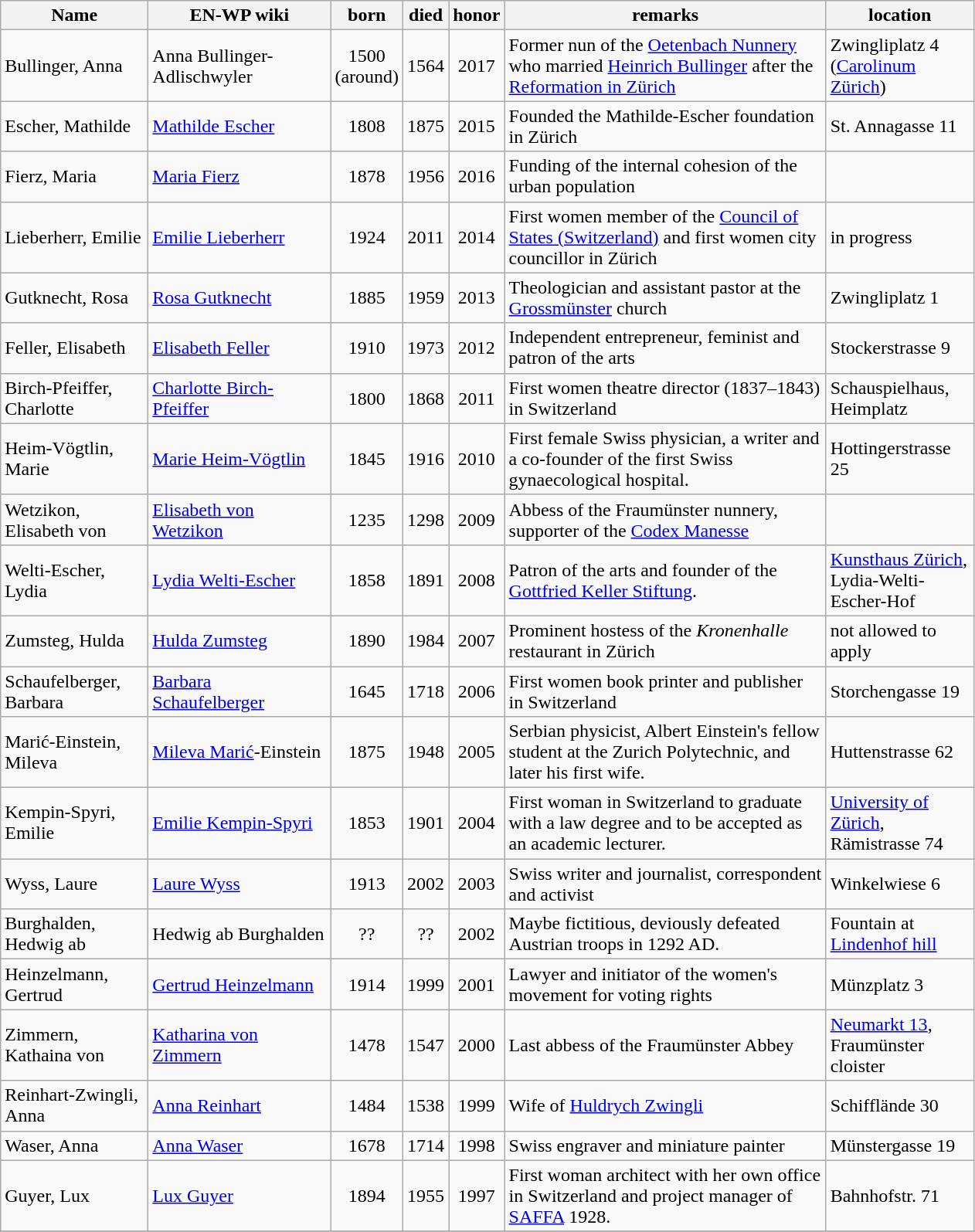<table class="wikitable sortable">
<tr>
<th width="120">Name</th>
<th width="150">EN-WP wiki</th>
<th width="12">born</th>
<th width="12">died</th>
<th width="12">honor</th>
<th width="270">remarks</th>
<th width="120">location</th>
</tr>
<tr ->
<td>Bullinger, Anna</td>
<td>Anna Bullinger-Adlischwyler</td>
<td align=middle>1500 (around)</td>
<td align=middle>1564</td>
<td align=middle>2017</td>
<td>Former nun of the <a href='#'>Oetenbach Nunnery</a> who married <a href='#'>Heinrich Bullinger</a> after the <a href='#'>Reformation in Zürich</a></td>
<td>Zwingliplatz 4 (<a href='#'>Carolinum Zürich</a>) </td>
</tr>
<tr ->
<td>Escher,  Mathilde</td>
<td><a href='#'>Mathilde Escher</a></td>
<td align=middle>1808</td>
<td align=middle>1875</td>
<td align=middle>2015</td>
<td>Founded the Mathilde-Escher foundation in Zürich</td>
<td>St. Annagasse 11 </td>
</tr>
<tr ->
<td>Fierz, Maria</td>
<td><a href='#'>Maria Fierz</a></td>
<td align=middle>1878</td>
<td align=middle>1956</td>
<td align=middle>2016</td>
<td>Funding of the  internal cohesion of the urban population</td>
<td></td>
</tr>
<tr ->
<td>Lieberherr, Emilie</td>
<td><a href='#'>Emilie Lieberherr</a></td>
<td align=middle>1924</td>
<td align=middle>2011</td>
<td align=middle>2014</td>
<td>First women member of the <a href='#'>Council of States (Switzerland)</a> and first women city councillor in Zürich</td>
<td>in progress</td>
</tr>
<tr ->
<td>Gutknecht, Rosa</td>
<td><a href='#'>Rosa Gutknecht</a></td>
<td align=middle>1885</td>
<td align=middle>1959</td>
<td align=middle>2013</td>
<td>Theologician and assistant pastor at the <a href='#'>Grossmünster</a> church</td>
<td>Zwingliplatz 1</td>
</tr>
<tr ->
<td>Feller, Elisabeth</td>
<td><a href='#'>Elisabeth Feller</a></td>
<td align=middle>1910</td>
<td align=middle>1973</td>
<td align=middle>2012</td>
<td>Independent entrepreneur, feminist and patron of the arts</td>
<td>Stockerstrasse 9</td>
</tr>
<tr ->
<td>Birch-Pfeiffer, Charlotte</td>
<td><a href='#'>Charlotte Birch-Pfeiffer</a></td>
<td align=middle>1800</td>
<td align=middle>1868</td>
<td align=middle>2011</td>
<td>First women theatre director (1837–1843) in Switzerland</td>
<td>Schauspielhaus, Heimplatz</td>
</tr>
<tr ->
<td>Heim-Vögtlin, Marie</td>
<td><a href='#'>Marie Heim-Vögtlin</a></td>
<td align=middle>1845</td>
<td align=middle>1916</td>
<td align=middle>2010</td>
<td>First female Swiss physician, a writer and a co-founder of the first Swiss gynaecological hospital.</td>
<td>Hottingerstrasse 25</td>
</tr>
<tr ->
<td>Wetzikon, Elisabeth von</td>
<td><a href='#'>Elisabeth von Wetzikon</a></td>
<td align=middle>1235</td>
<td align=middle>1298</td>
<td align=middle>2009</td>
<td>Abbess of the Fraumünster nunnery, supporter of the <a href='#'>Codex Manesse</a></td>
<td></td>
</tr>
<tr ->
<td>Welti-Escher, Lydia</td>
<td><a href='#'>Lydia Welti-Escher</a></td>
<td align=middle>1858</td>
<td align=middle>1891</td>
<td align=middle>2008</td>
<td>Patron of the arts and founder of the <a href='#'>Gottfried Keller Stiftung</a>.</td>
<td><a href='#'>Kunsthaus Zürich</a>, Lydia-Welti-Escher-Hof </td>
</tr>
<tr ->
<td>Zumsteg, Hulda</td>
<td><a href='#'>Hulda Zumsteg</a></td>
<td align=middle>1890</td>
<td align=middle>1984</td>
<td align=middle>2007</td>
<td>Prominent hostess of the <em>Kronenhalle</em> restaurant in Zürich</td>
<td>not allowed to apply</td>
</tr>
<tr ->
<td>Schaufelberger, Barbara</td>
<td><a href='#'>Barbara Schaufelberger</a></td>
<td align=middle>1645</td>
<td align=middle>1718</td>
<td align=middle>2006</td>
<td>First women book printer and publisher in Switzerland</td>
<td>Storchengasse 19</td>
</tr>
<tr ->
<td>Marić-Einstein, Mileva</td>
<td><a href='#'>Mileva Marić</a>-Einstein</td>
<td align=middle>1875</td>
<td align=middle>1948</td>
<td align=middle>2005</td>
<td>Serbian physicist, Albert Einstein's fellow student at the Zurich Polytechnic, and later his first wife.</td>
<td>Huttenstrasse 62</td>
</tr>
<tr ->
<td>Kempin-Spyri, Emilie</td>
<td><a href='#'>Emilie Kempin-Spyri</a></td>
<td align=middle>1853</td>
<td align=middle>1901</td>
<td align=middle>2004</td>
<td>First woman in Switzerland to graduate with a law degree and to be accepted as an academic lecturer.</td>
<td><a href='#'>University of Zürich</a>, Rämistrasse 74</td>
</tr>
<tr ->
<td>Wyss, Laure</td>
<td><a href='#'>Laure Wyss</a></td>
<td align=middle>1913</td>
<td align=middle>2002</td>
<td align=middle>2003</td>
<td>Swiss writer and journalist, correspondent and activist</td>
<td>Winkelwiese 6</td>
</tr>
<tr ->
<td>Burghalden, Hedwig ab</td>
<td>Hedwig ab Burghalden</td>
<td align=middle>??</td>
<td align=middle>??</td>
<td align=middle>2002</td>
<td>Maybe fictitious, deviously defeated Austrian troops in 1292 AD.</td>
<td>Fountain at <a href='#'>Lindenhof hill</a></td>
</tr>
<tr ->
<td>Heinzelmann, Gertrud</td>
<td><a href='#'>Gertrud Heinzelmann</a></td>
<td align=middle>1914</td>
<td align=middle>1999</td>
<td align=middle>2001</td>
<td>Lawyer and initiator of the women's movement for voting rights</td>
<td>Münzplatz 3</td>
</tr>
<tr ->
<td>Zimmern, Kathaina von</td>
<td><a href='#'>Katharina von Zimmern</a></td>
<td align=middle>1478</td>
<td align=middle>1547</td>
<td align=middle>2000</td>
<td>Last abbess of the Fraumünster Abbey</td>
<td><a href='#'>Neumarkt 13</a>, Fraumünster cloister</td>
</tr>
<tr ->
<td>Reinhart-Zwingli, Anna</td>
<td><a href='#'>Anna Reinhart</a></td>
<td align=middle>1484</td>
<td align=middle>1538</td>
<td align=middle>1999</td>
<td>Wife of <a href='#'>Huldrych Zwingli</a></td>
<td>Schifflände 30</td>
</tr>
<tr ->
<td>Waser, Anna</td>
<td><a href='#'>Anna Waser</a></td>
<td align=middle>1678</td>
<td align=middle>1714</td>
<td align=middle>1998</td>
<td>Swiss engraver and miniature painter</td>
<td>Münstergasse 19</td>
</tr>
<tr ->
<td>Guyer, Lux</td>
<td><a href='#'>Lux Guyer</a></td>
<td align=middle>1894</td>
<td align=middle>1955</td>
<td align=middle>1997</td>
<td>First woman architect with her own office in Switzerland and project manager of <a href='#'>SAFFA</a> 1928.</td>
<td>Bahnhofstr. 71</td>
</tr>
<tr ->
</tr>
</table>
